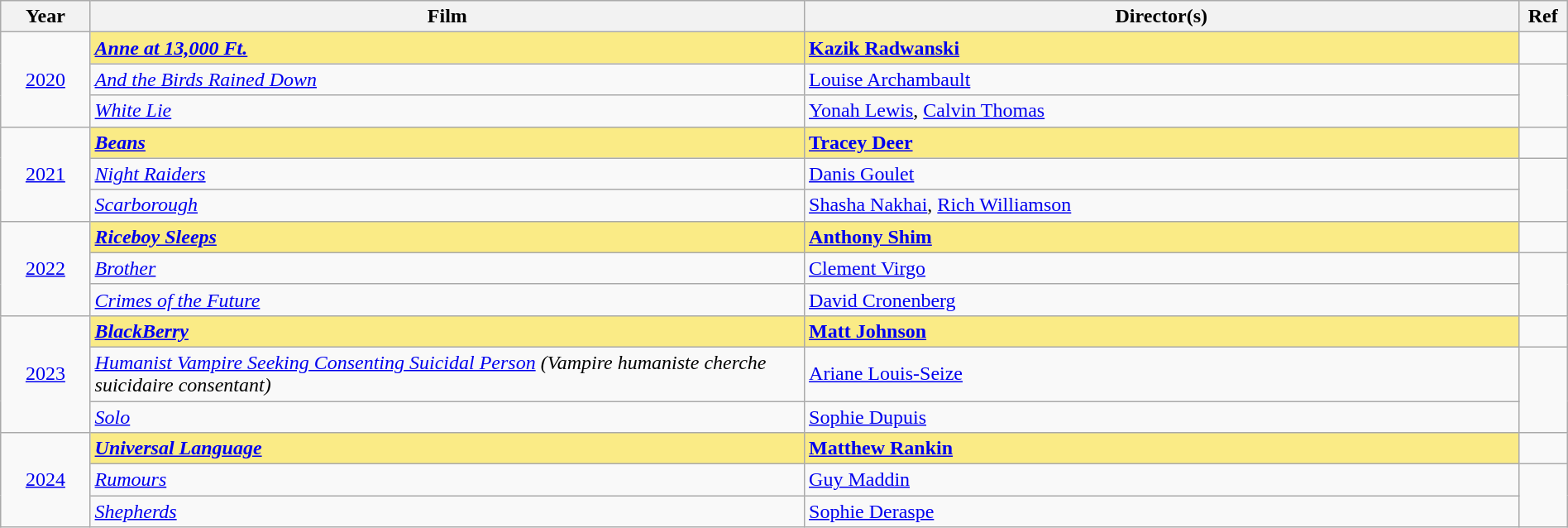<table class="wikitable" width="100%" cellpadding="5">
<tr>
<th width="50"><strong>Year</strong></th>
<th width="450"><strong>Film</strong></th>
<th width="450"><strong>Director(s)</strong></th>
<th width="15"><strong>Ref</strong></th>
</tr>
<tr>
<td style="text-align:center;" rowspan=3><a href='#'>2020</a></td>
<td style="background:#FAEB86;"><strong><em><a href='#'>Anne at 13,000 Ft.</a></em></strong></td>
<td style="background:#FAEB86;"><strong><a href='#'>Kazik Radwanski</a></strong></td>
<td></td>
</tr>
<tr>
<td><em><a href='#'>And the Birds Rained Down</a></em></td>
<td><a href='#'>Louise Archambault</a></td>
<td rowspan=2></td>
</tr>
<tr>
<td><em><a href='#'>White Lie</a></em></td>
<td><a href='#'>Yonah Lewis</a>, <a href='#'>Calvin Thomas</a></td>
</tr>
<tr>
<td style="text-align:center;" rowspan=3><a href='#'>2021</a></td>
<td style="background:#FAEB86;"><strong><em><a href='#'>Beans</a></em></strong></td>
<td style="background:#FAEB86;"><strong><a href='#'>Tracey Deer</a></strong></td>
<td></td>
</tr>
<tr>
<td><em><a href='#'>Night Raiders</a></em></td>
<td><a href='#'>Danis Goulet</a></td>
<td rowspan=2></td>
</tr>
<tr>
<td><em><a href='#'>Scarborough</a></em></td>
<td><a href='#'>Shasha Nakhai</a>, <a href='#'>Rich Williamson</a></td>
</tr>
<tr>
<td style="text-align:center;" rowspan=3><a href='#'>2022</a></td>
<td style="background:#FAEB86;"><strong><em><a href='#'>Riceboy Sleeps</a></em></strong></td>
<td style="background:#FAEB86;"><strong><a href='#'>Anthony Shim</a></strong></td>
<td></td>
</tr>
<tr>
<td><em><a href='#'>Brother</a></em></td>
<td><a href='#'>Clement Virgo</a></td>
<td rowspan=2></td>
</tr>
<tr>
<td><em><a href='#'>Crimes of the Future</a></em></td>
<td><a href='#'>David Cronenberg</a></td>
</tr>
<tr>
<td style="text-align:center;" rowspan="3"><a href='#'>2023</a></td>
<td style="background:#FAEB86;"><strong><em><a href='#'>BlackBerry</a></em></strong></td>
<td style="background:#FAEB86;"><strong><a href='#'>Matt Johnson</a></strong></td>
<td></td>
</tr>
<tr>
<td><em><a href='#'>Humanist Vampire Seeking Consenting Suicidal Person</a> (Vampire humaniste cherche suicidaire consentant)</em></td>
<td><a href='#'>Ariane Louis-Seize</a></td>
<td rowspan=2></td>
</tr>
<tr>
<td><em><a href='#'>Solo</a></em></td>
<td><a href='#'>Sophie Dupuis</a></td>
</tr>
<tr>
<td style="text-align:center;" rowspan="3"><a href='#'>2024</a></td>
<td style="background:#FAEB86;"><strong><em><a href='#'>Universal Language</a></em></strong></td>
<td style="background:#FAEB86;"><strong><a href='#'>Matthew Rankin</a></strong></td>
<td><br></td>
</tr>
<tr>
<td><em><a href='#'>Rumours</a></em></td>
<td><a href='#'>Guy Maddin</a></td>
<td rowspan=2></td>
</tr>
<tr>
<td><em><a href='#'>Shepherds</a></em></td>
<td><a href='#'>Sophie Deraspe</a></td>
</tr>
</table>
